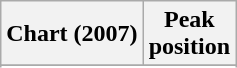<table class="wikitable plainrowheaders sortable" border="1" style="text-align:center">
<tr>
<th scope="col">Chart (2007)</th>
<th scope="col">Peak<br>position</th>
</tr>
<tr>
</tr>
<tr>
</tr>
<tr>
</tr>
<tr>
</tr>
<tr>
</tr>
<tr>
</tr>
<tr>
</tr>
<tr>
</tr>
<tr>
</tr>
<tr>
</tr>
<tr>
</tr>
<tr>
</tr>
<tr>
</tr>
<tr>
</tr>
<tr>
</tr>
<tr>
</tr>
<tr>
</tr>
<tr>
</tr>
</table>
